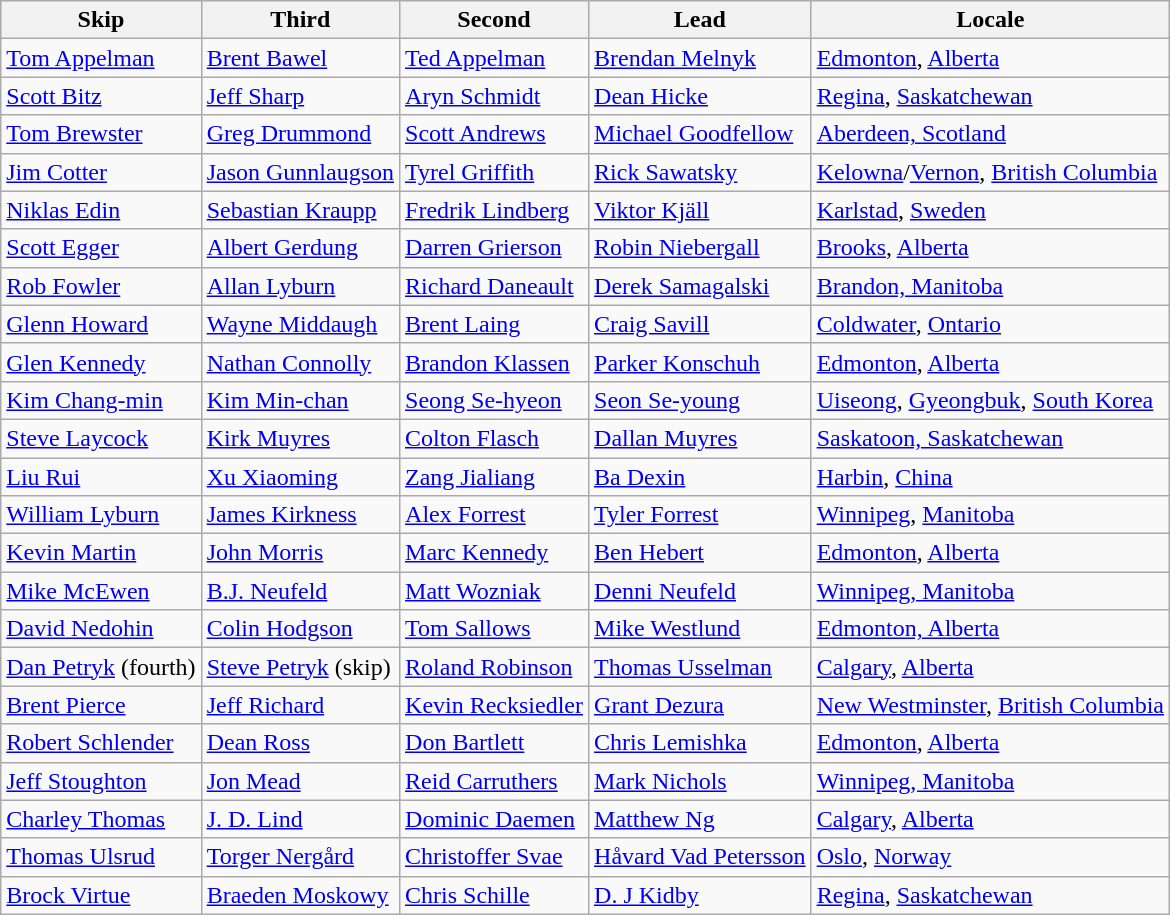<table class=wikitable>
<tr>
<th>Skip</th>
<th>Third</th>
<th>Second</th>
<th>Lead</th>
<th>Locale</th>
</tr>
<tr>
<td><a href='#'>Tom Appelman</a></td>
<td><a href='#'>Brent Bawel</a></td>
<td><a href='#'>Ted Appelman</a></td>
<td><a href='#'>Brendan Melnyk</a></td>
<td> <a href='#'>Edmonton</a>, <a href='#'>Alberta</a></td>
</tr>
<tr>
<td><a href='#'>Scott Bitz</a></td>
<td><a href='#'>Jeff Sharp</a></td>
<td><a href='#'>Aryn Schmidt</a></td>
<td><a href='#'>Dean Hicke</a></td>
<td> <a href='#'>Regina</a>, <a href='#'>Saskatchewan</a></td>
</tr>
<tr>
<td><a href='#'>Tom Brewster</a></td>
<td><a href='#'>Greg Drummond</a></td>
<td><a href='#'>Scott Andrews</a></td>
<td><a href='#'>Michael Goodfellow</a></td>
<td> <a href='#'>Aberdeen, Scotland</a></td>
</tr>
<tr>
<td><a href='#'>Jim Cotter</a></td>
<td><a href='#'>Jason Gunnlaugson</a></td>
<td><a href='#'>Tyrel Griffith</a></td>
<td><a href='#'>Rick Sawatsky</a></td>
<td> <a href='#'>Kelowna</a>/<a href='#'>Vernon</a>, <a href='#'>British Columbia</a></td>
</tr>
<tr>
<td><a href='#'>Niklas Edin</a></td>
<td><a href='#'>Sebastian Kraupp</a></td>
<td><a href='#'>Fredrik Lindberg</a></td>
<td><a href='#'>Viktor Kjäll</a></td>
<td> <a href='#'>Karlstad</a>, <a href='#'>Sweden</a></td>
</tr>
<tr>
<td><a href='#'>Scott Egger</a></td>
<td><a href='#'>Albert Gerdung</a></td>
<td><a href='#'>Darren Grierson</a></td>
<td><a href='#'>Robin Niebergall</a></td>
<td> <a href='#'>Brooks</a>, <a href='#'>Alberta</a></td>
</tr>
<tr>
<td><a href='#'>Rob Fowler</a></td>
<td><a href='#'>Allan Lyburn</a></td>
<td><a href='#'>Richard Daneault</a></td>
<td><a href='#'>Derek Samagalski</a></td>
<td> <a href='#'>Brandon, Manitoba</a></td>
</tr>
<tr>
<td><a href='#'>Glenn Howard</a></td>
<td><a href='#'>Wayne Middaugh</a></td>
<td><a href='#'>Brent Laing</a></td>
<td><a href='#'>Craig Savill</a></td>
<td> <a href='#'>Coldwater</a>, <a href='#'>Ontario</a></td>
</tr>
<tr>
<td><a href='#'>Glen Kennedy</a></td>
<td><a href='#'>Nathan Connolly</a></td>
<td><a href='#'>Brandon Klassen</a></td>
<td><a href='#'>Parker Konschuh</a></td>
<td> <a href='#'>Edmonton</a>, <a href='#'>Alberta</a></td>
</tr>
<tr>
<td><a href='#'>Kim Chang-min</a></td>
<td><a href='#'>Kim Min-chan</a></td>
<td><a href='#'>Seong Se-hyeon</a></td>
<td><a href='#'>Seon Se-young</a></td>
<td> <a href='#'>Uiseong</a>, <a href='#'>Gyeongbuk</a>, <a href='#'>South Korea</a></td>
</tr>
<tr>
<td><a href='#'>Steve Laycock</a></td>
<td><a href='#'>Kirk Muyres</a></td>
<td><a href='#'>Colton Flasch</a></td>
<td><a href='#'>Dallan Muyres</a></td>
<td> <a href='#'>Saskatoon, Saskatchewan</a></td>
</tr>
<tr>
<td><a href='#'>Liu Rui</a></td>
<td><a href='#'>Xu Xiaoming</a></td>
<td><a href='#'>Zang Jialiang</a></td>
<td><a href='#'>Ba Dexin</a></td>
<td> <a href='#'>Harbin</a>, <a href='#'>China</a></td>
</tr>
<tr>
<td><a href='#'>William Lyburn</a></td>
<td><a href='#'>James Kirkness</a></td>
<td><a href='#'>Alex Forrest</a></td>
<td><a href='#'>Tyler Forrest</a></td>
<td> <a href='#'>Winnipeg</a>, <a href='#'>Manitoba</a></td>
</tr>
<tr>
<td><a href='#'>Kevin Martin</a></td>
<td><a href='#'>John Morris</a></td>
<td><a href='#'>Marc Kennedy</a></td>
<td><a href='#'>Ben Hebert</a></td>
<td> <a href='#'>Edmonton</a>, <a href='#'>Alberta</a></td>
</tr>
<tr>
<td><a href='#'>Mike McEwen</a></td>
<td><a href='#'>B.J. Neufeld</a></td>
<td><a href='#'>Matt Wozniak</a></td>
<td><a href='#'>Denni Neufeld</a></td>
<td> <a href='#'>Winnipeg, Manitoba</a></td>
</tr>
<tr>
<td><a href='#'>David Nedohin</a></td>
<td><a href='#'>Colin Hodgson</a></td>
<td><a href='#'>Tom Sallows</a></td>
<td><a href='#'>Mike Westlund</a></td>
<td> <a href='#'>Edmonton, Alberta</a></td>
</tr>
<tr>
<td><a href='#'>Dan Petryk</a> (fourth)</td>
<td><a href='#'>Steve Petryk</a> (skip)</td>
<td><a href='#'>Roland Robinson</a></td>
<td><a href='#'>Thomas Usselman</a></td>
<td> <a href='#'>Calgary</a>, <a href='#'>Alberta</a></td>
</tr>
<tr>
<td><a href='#'>Brent Pierce</a></td>
<td><a href='#'>Jeff Richard</a></td>
<td><a href='#'>Kevin Recksiedler</a></td>
<td><a href='#'>Grant Dezura</a></td>
<td> <a href='#'>New Westminster</a>, <a href='#'>British Columbia</a></td>
</tr>
<tr>
<td><a href='#'>Robert Schlender</a></td>
<td><a href='#'>Dean Ross</a></td>
<td><a href='#'>Don Bartlett</a></td>
<td><a href='#'>Chris Lemishka</a></td>
<td> <a href='#'>Edmonton</a>, <a href='#'>Alberta</a></td>
</tr>
<tr>
<td><a href='#'>Jeff Stoughton</a></td>
<td><a href='#'>Jon Mead</a></td>
<td><a href='#'>Reid Carruthers</a></td>
<td><a href='#'>Mark Nichols</a></td>
<td> <a href='#'>Winnipeg, Manitoba</a></td>
</tr>
<tr>
<td><a href='#'>Charley Thomas</a></td>
<td><a href='#'>J. D. Lind</a></td>
<td><a href='#'>Dominic Daemen</a></td>
<td><a href='#'>Matthew Ng</a></td>
<td> <a href='#'>Calgary</a>, <a href='#'>Alberta</a></td>
</tr>
<tr>
<td><a href='#'>Thomas Ulsrud</a></td>
<td><a href='#'>Torger Nergård</a></td>
<td><a href='#'>Christoffer Svae</a></td>
<td><a href='#'>Håvard Vad Petersson</a></td>
<td> <a href='#'>Oslo</a>, <a href='#'>Norway</a></td>
</tr>
<tr>
<td><a href='#'>Brock Virtue</a></td>
<td><a href='#'>Braeden Moskowy</a></td>
<td><a href='#'>Chris Schille</a></td>
<td><a href='#'>D. J Kidby</a></td>
<td> <a href='#'>Regina</a>, <a href='#'>Saskatchewan</a></td>
</tr>
</table>
